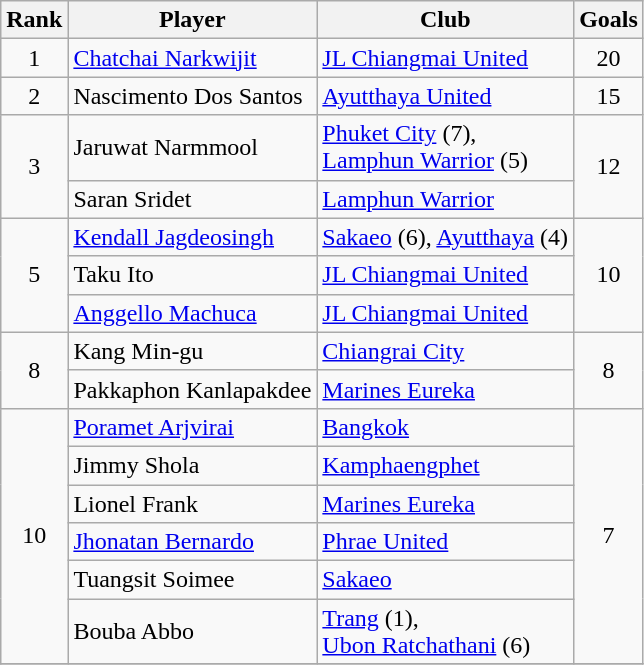<table class="wikitable" style="text-align:center">
<tr>
<th>Rank</th>
<th>Player</th>
<th>Club</th>
<th>Goals</th>
</tr>
<tr>
<td>1</td>
<td align="left"> <a href='#'>Chatchai Narkwijit</a></td>
<td align="left"><a href='#'>JL Chiangmai United</a></td>
<td>20</td>
</tr>
<tr>
<td>2</td>
<td align="left"> Nascimento Dos Santos</td>
<td align="left"><a href='#'>Ayutthaya United</a></td>
<td>15</td>
</tr>
<tr>
<td rowspan="2">3</td>
<td align="left"> Jaruwat Narmmool</td>
<td align="left"><a href='#'>Phuket City</a> (7), <br><a href='#'>Lamphun Warrior</a> (5)</td>
<td rowspan="2">12</td>
</tr>
<tr>
<td align="left"> Saran Sridet</td>
<td align="left"><a href='#'>Lamphun Warrior</a></td>
</tr>
<tr>
<td rowspan="3">5</td>
<td align="left"> <a href='#'>Kendall Jagdeosingh</a></td>
<td align="left"><a href='#'>Sakaeo</a> (6), <a href='#'>Ayutthaya</a> (4)</td>
<td rowspan="3">10</td>
</tr>
<tr>
<td align="left"> Taku Ito</td>
<td align="left"><a href='#'>JL Chiangmai United</a></td>
</tr>
<tr>
<td align="left"> <a href='#'>Anggello Machuca</a></td>
<td align="left"><a href='#'>JL Chiangmai United</a></td>
</tr>
<tr>
<td rowspan="2">8</td>
<td align="left"> Kang Min-gu</td>
<td align="left"><a href='#'>Chiangrai City</a></td>
<td rowspan="2">8</td>
</tr>
<tr>
<td align="left"> Pakkaphon Kanlapakdee</td>
<td align="left"><a href='#'>Marines Eureka</a></td>
</tr>
<tr>
<td rowspan="6">10</td>
<td align="left"> <a href='#'>Poramet Arjvirai</a></td>
<td align="left"><a href='#'>Bangkok</a></td>
<td rowspan="6">7</td>
</tr>
<tr>
<td align="left"> Jimmy Shola</td>
<td align="left"><a href='#'>Kamphaengphet</a></td>
</tr>
<tr>
<td align="left"> Lionel Frank</td>
<td align="left"><a href='#'>Marines Eureka</a></td>
</tr>
<tr>
<td align="left"> <a href='#'>Jhonatan Bernardo</a></td>
<td align="left"><a href='#'>Phrae United</a></td>
</tr>
<tr>
<td align="left"> Tuangsit Soimee</td>
<td align="left"><a href='#'>Sakaeo</a></td>
</tr>
<tr>
<td align="left"> Bouba Abbo</td>
<td align="left"><a href='#'>Trang</a> (1), <br><a href='#'>Ubon Ratchathani</a> (6)</td>
</tr>
<tr>
</tr>
</table>
